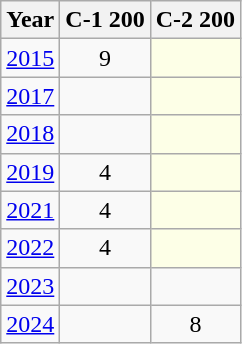<table class="wikitable" style="text-align:center;">
<tr>
<th>Year</th>
<th class="unsortable">C-1 200</th>
<th class="unsortable">C-2 200</th>
</tr>
<tr>
<td><a href='#'>2015</a></td>
<td>9</td>
<td style="background:#fdffe7"></td>
</tr>
<tr>
<td><a href='#'>2017</a></td>
<td></td>
<td style="background:#fdffe7"></td>
</tr>
<tr>
<td><a href='#'>2018</a></td>
<td></td>
<td style="background:#fdffe7"></td>
</tr>
<tr>
<td><a href='#'>2019</a></td>
<td>4</td>
<td style="background:#fdffe7"></td>
</tr>
<tr>
<td><a href='#'>2021</a></td>
<td>4</td>
<td style="background:#fdffe7"></td>
</tr>
<tr>
<td><a href='#'>2022</a></td>
<td>4</td>
<td style="background:#fdffe7"></td>
</tr>
<tr>
<td><a href='#'>2023</a></td>
<td></td>
<td></td>
</tr>
<tr>
<td><a href='#'>2024</a></td>
<td></td>
<td>8</td>
</tr>
</table>
